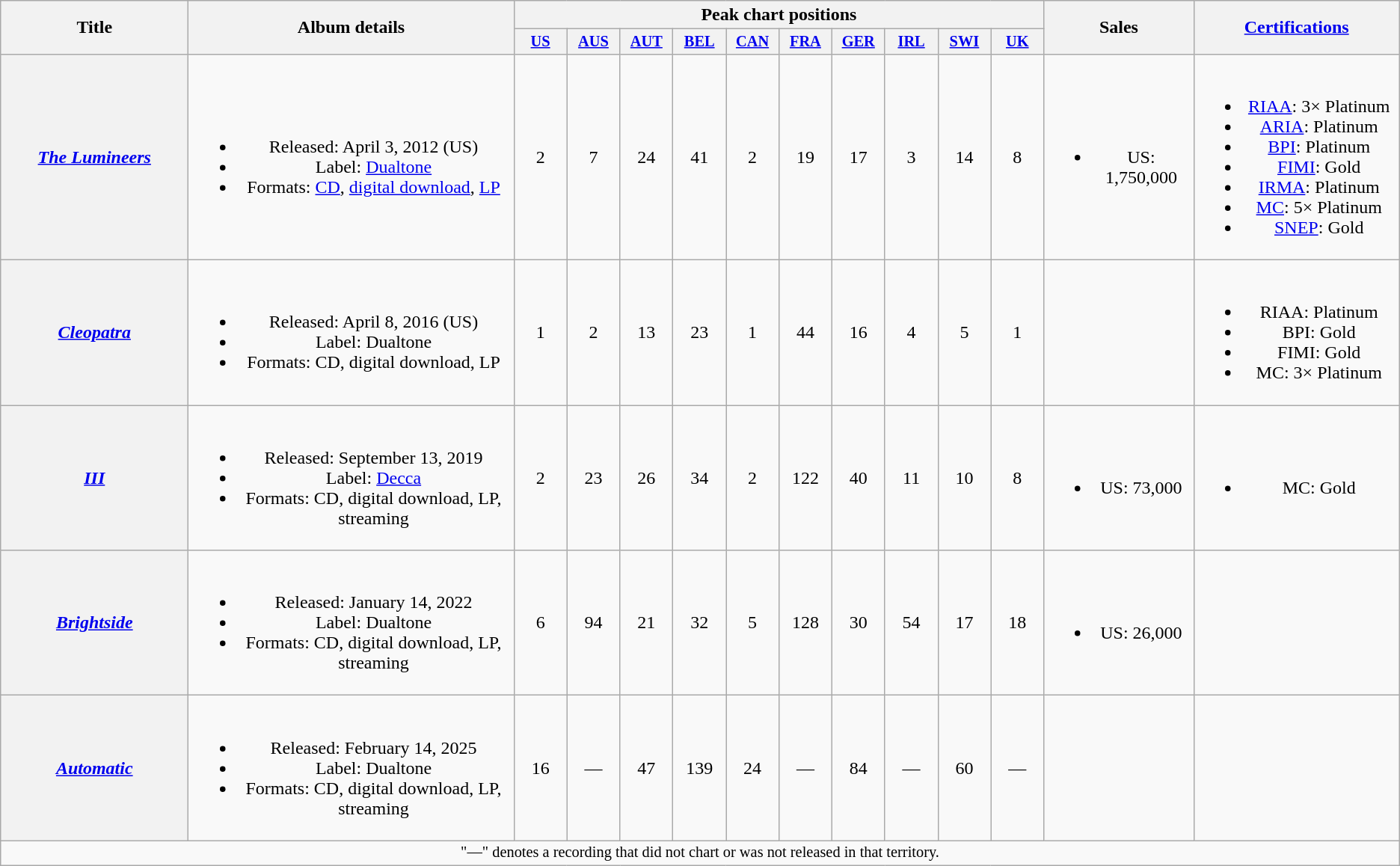<table class="wikitable plainrowheaders" style="text-align:center;">
<tr>
<th scope="col" rowspan="2" style="width:10em;">Title</th>
<th scope="col" rowspan="2">Album details</th>
<th scope="col" colspan="10">Peak chart positions</th>
<th scope="col" rowspan="2">Sales</th>
<th scope="col" rowspan="2" style="width:11em;"><a href='#'>Certifications</a></th>
</tr>
<tr>
<th scope="col" style="width:3em;font-size:85%;"><a href='#'>US</a><br></th>
<th scope="col" style="width:3em;font-size:85%;"><a href='#'>AUS</a><br></th>
<th scope="col" style="width:3em;font-size:85%;"><a href='#'>AUT</a><br></th>
<th scope="col" style="width:3em;font-size:85%;"><a href='#'>BEL</a><br></th>
<th scope="col" style="width:3em;font-size:85%;"><a href='#'>CAN</a><br></th>
<th scope="col" style="width:3em;font-size:85%;"><a href='#'>FRA</a><br></th>
<th scope="col" style="width:3em;font-size:85%;"><a href='#'>GER</a><br></th>
<th scope="col" style="width:3em;font-size:85%;"><a href='#'>IRL</a><br></th>
<th scope="col" style="width:3em;font-size:85%;"><a href='#'>SWI</a><br></th>
<th scope="col" style="width:3em;font-size:85%;"><a href='#'>UK</a><br></th>
</tr>
<tr>
<th scope="row"><em><a href='#'>The Lumineers</a></em></th>
<td><br><ul><li>Released: April 3, 2012 <span>(US)</span></li><li>Label: <a href='#'>Dualtone</a></li><li>Formats: <a href='#'>CD</a>, <a href='#'>digital download</a>, <a href='#'>LP</a></li></ul></td>
<td>2</td>
<td>7</td>
<td>24</td>
<td>41</td>
<td>2</td>
<td>19</td>
<td>17</td>
<td>3</td>
<td>14</td>
<td>8</td>
<td><br><ul><li>US: 1,750,000</li></ul></td>
<td><br><ul><li><a href='#'>RIAA</a>: 3× Platinum</li><li><a href='#'>ARIA</a>: Platinum</li><li><a href='#'>BPI</a>: Platinum</li><li><a href='#'>FIMI</a>: Gold</li><li><a href='#'>IRMA</a>: Platinum</li><li><a href='#'>MC</a>: 5× Platinum</li><li><a href='#'>SNEP</a>: Gold</li></ul></td>
</tr>
<tr>
<th scope="row"><em><a href='#'>Cleopatra</a></em></th>
<td><br><ul><li>Released: April 8, 2016 <span>(US)</span></li><li>Label: Dualtone</li><li>Formats: CD, digital download, LP</li></ul></td>
<td>1</td>
<td>2</td>
<td>13</td>
<td>23</td>
<td>1</td>
<td>44</td>
<td>16</td>
<td>4</td>
<td>5</td>
<td>1</td>
<td></td>
<td><br><ul><li>RIAA: Platinum</li><li>BPI: Gold</li><li>FIMI: Gold</li><li>MC: 3× Platinum</li></ul></td>
</tr>
<tr>
<th scope="row"><em><a href='#'>III</a></em></th>
<td><br><ul><li>Released: September 13, 2019</li><li>Label: <a href='#'>Decca</a></li><li>Formats: CD, digital download, LP, streaming</li></ul></td>
<td>2</td>
<td>23</td>
<td>26</td>
<td>34</td>
<td>2</td>
<td>122</td>
<td>40</td>
<td>11</td>
<td>10</td>
<td>8</td>
<td><br><ul><li>US: 73,000</li></ul></td>
<td><br><ul><li>MC: Gold</li></ul></td>
</tr>
<tr>
<th scope="row"><em><a href='#'>Brightside</a></em></th>
<td><br><ul><li>Released: January 14, 2022</li><li>Label: Dualtone</li><li>Formats: CD, digital download, LP, streaming</li></ul></td>
<td>6</td>
<td>94</td>
<td>21</td>
<td>32</td>
<td>5</td>
<td>128</td>
<td>30</td>
<td>54</td>
<td>17</td>
<td>18</td>
<td><br><ul><li>US: 26,000</li></ul></td>
<td></td>
</tr>
<tr>
<th scope="row"><em><a href='#'>Automatic</a></em></th>
<td><br><ul><li>Released: February 14, 2025</li><li>Label: Dualtone</li><li>Formats: CD, digital download, LP, streaming</li></ul></td>
<td>16</td>
<td>—</td>
<td>47</td>
<td>139</td>
<td>24</td>
<td>—</td>
<td>84</td>
<td>—</td>
<td>60</td>
<td>—</td>
<td></td>
<td></td>
</tr>
<tr>
<td colspan="18" style="font-size:85%;">"—" denotes a recording that did not chart or was not released in that territory.</td>
</tr>
</table>
